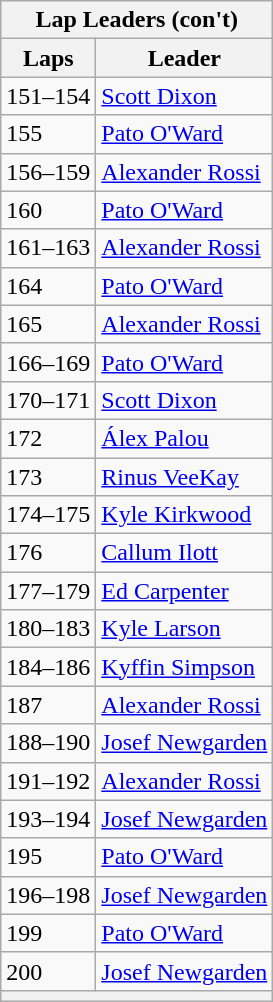<table class="wikitable">
<tr>
<th colspan=2>Lap Leaders (con't)</th>
</tr>
<tr>
<th>Laps</th>
<th>Leader</th>
</tr>
<tr>
<td>151–154</td>
<td><a href='#'>Scott Dixon</a></td>
</tr>
<tr>
<td>155</td>
<td><a href='#'>Pato O'Ward</a></td>
</tr>
<tr>
<td>156–159</td>
<td><a href='#'>Alexander Rossi</a></td>
</tr>
<tr>
<td>160</td>
<td><a href='#'>Pato O'Ward</a></td>
</tr>
<tr>
<td>161–163</td>
<td><a href='#'>Alexander Rossi</a></td>
</tr>
<tr>
<td>164</td>
<td><a href='#'>Pato O'Ward</a></td>
</tr>
<tr>
<td>165</td>
<td><a href='#'>Alexander Rossi</a></td>
</tr>
<tr>
<td>166–169</td>
<td><a href='#'>Pato O'Ward</a></td>
</tr>
<tr>
<td>170–171</td>
<td><a href='#'>Scott Dixon</a></td>
</tr>
<tr>
<td>172</td>
<td><a href='#'>Álex Palou</a></td>
</tr>
<tr>
<td>173</td>
<td><a href='#'>Rinus VeeKay</a></td>
</tr>
<tr>
<td>174–175</td>
<td><a href='#'>Kyle Kirkwood</a></td>
</tr>
<tr>
<td>176</td>
<td><a href='#'>Callum Ilott</a></td>
</tr>
<tr>
<td>177–179</td>
<td><a href='#'>Ed Carpenter</a></td>
</tr>
<tr>
<td>180–183</td>
<td><a href='#'>Kyle Larson</a></td>
</tr>
<tr>
<td>184–186</td>
<td><a href='#'>Kyffin Simpson</a></td>
</tr>
<tr>
<td>187</td>
<td><a href='#'>Alexander Rossi</a></td>
</tr>
<tr>
<td>188–190</td>
<td><a href='#'>Josef Newgarden</a></td>
</tr>
<tr>
<td>191–192</td>
<td><a href='#'>Alexander Rossi</a></td>
</tr>
<tr>
<td>193–194</td>
<td><a href='#'>Josef Newgarden</a></td>
</tr>
<tr>
<td>195</td>
<td><a href='#'>Pato O'Ward</a></td>
</tr>
<tr>
<td>196–198</td>
<td><a href='#'>Josef Newgarden</a></td>
</tr>
<tr>
<td>199</td>
<td><a href='#'>Pato O'Ward</a></td>
</tr>
<tr>
<td>200</td>
<td><a href='#'>Josef Newgarden</a></td>
</tr>
<tr>
<th colspan=2></th>
</tr>
</table>
